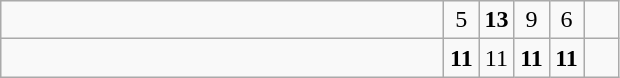<table class="wikitable">
<tr>
<td style="width:18em"></td>
<td align=center style="width:1em">5</td>
<td align=center style="width:1em"><strong>13</strong></td>
<td align=center style="width:1em">9</td>
<td align=center style="width:1em">6</td>
<td align=center style="width:1em"></td>
</tr>
<tr>
<td style="width:18em"><strong></strong></td>
<td align=center style="width:1em"><strong>11</strong></td>
<td align=center style="width:1em">11</td>
<td align=center style="width:1em"><strong>11</strong></td>
<td align=center style="width:1em"><strong>11</strong></td>
<td align=center style="width:1em"></td>
</tr>
</table>
